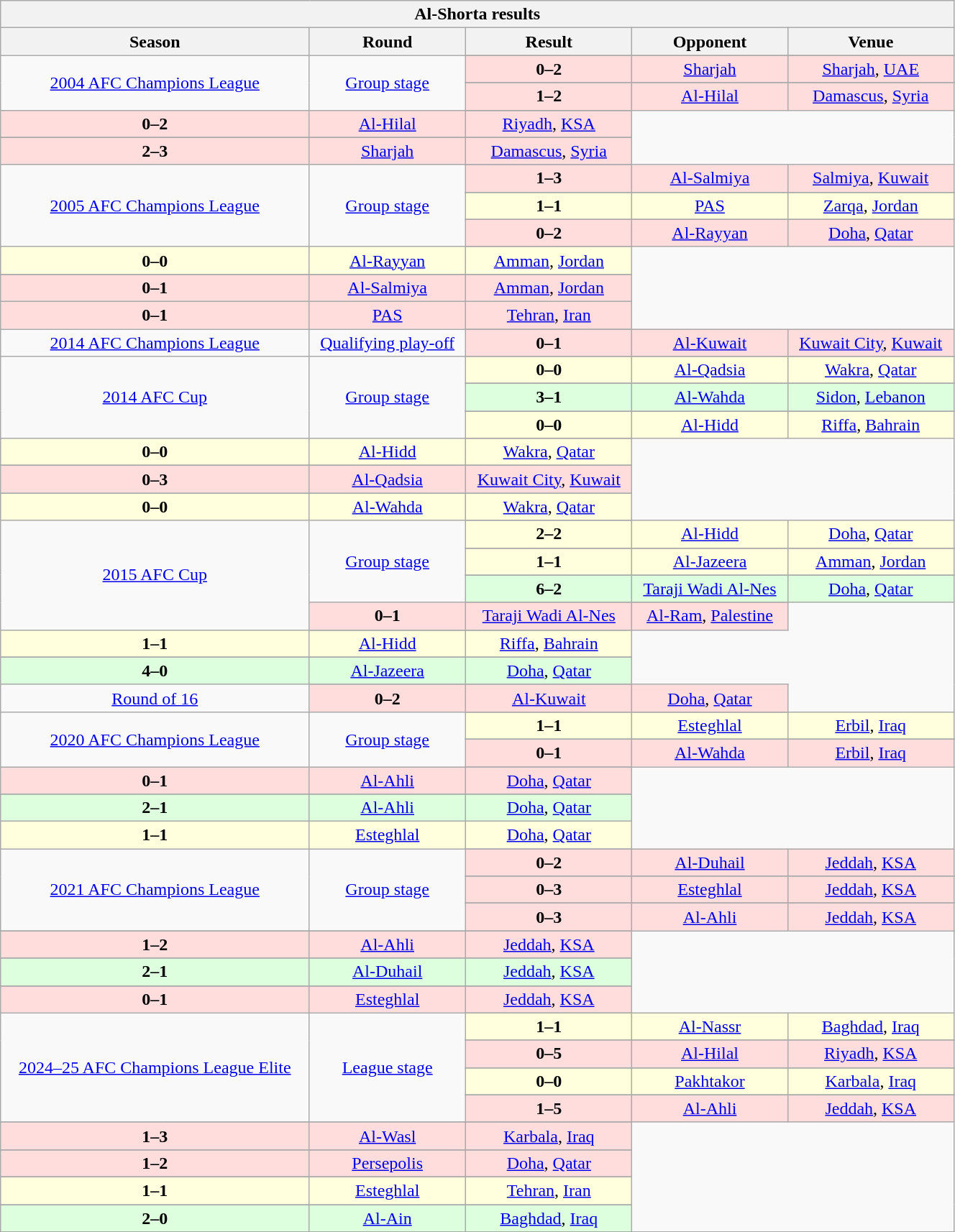<table width=70% class="wikitable" style="text-align:center">
<tr>
<th colspan=5>Al-Shorta results</th>
</tr>
<tr>
<th>Season</th>
<th>Round</th>
<th>Result</th>
<th>Opponent</th>
<th>Venue</th>
</tr>
<tr align=center>
<td rowspan="5" align=center><a href='#'>2004 AFC Champions League</a></td>
<td rowspan="5"><a href='#'>Group stage</a></td>
</tr>
<tr bgcolor=#ffdddd>
<td><strong>0–2</strong></td>
<td> <a href='#'>Sharjah</a></td>
<td><a href='#'>Sharjah</a>, <a href='#'>UAE</a></td>
</tr>
<tr align=center>
</tr>
<tr bgcolor=#ffdddd>
<td><strong>1–2</strong></td>
<td> <a href='#'>Al-Hilal</a></td>
<td><a href='#'>Damascus</a>, <a href='#'>Syria</a></td>
</tr>
<tr align=center>
</tr>
<tr bgcolor=#ffdddd>
<td><strong>0–2</strong></td>
<td> <a href='#'>Al-Hilal</a></td>
<td><a href='#'>Riyadh</a>, <a href='#'>KSA</a></td>
</tr>
<tr align=center>
</tr>
<tr bgcolor=#ffdddd>
<td><strong>2–3</strong></td>
<td> <a href='#'>Sharjah</a></td>
<td><a href='#'>Damascus</a>, <a href='#'>Syria</a></td>
</tr>
<tr align=center>
<td rowspan="7" align=center><a href='#'>2005 AFC Champions League</a></td>
<td rowspan="7"><a href='#'>Group stage</a></td>
</tr>
<tr bgcolor=#ffdddd>
<td><strong>1–3</strong></td>
<td> <a href='#'>Al-Salmiya</a></td>
<td><a href='#'>Salmiya</a>, <a href='#'>Kuwait</a></td>
</tr>
<tr align=center>
</tr>
<tr bgcolor=#ffffdd>
<td><strong>1–1</strong></td>
<td> <a href='#'>PAS</a></td>
<td><a href='#'>Zarqa</a>, <a href='#'>Jordan</a></td>
</tr>
<tr align=center>
</tr>
<tr bgcolor=#ffdddd>
<td><strong>0–2</strong></td>
<td> <a href='#'>Al-Rayyan</a></td>
<td><a href='#'>Doha</a>, <a href='#'>Qatar</a></td>
</tr>
<tr align=center>
</tr>
<tr bgcolor=#ffffdd>
<td><strong>0–0</strong></td>
<td> <a href='#'>Al-Rayyan</a></td>
<td><a href='#'>Amman</a>, <a href='#'>Jordan</a></td>
</tr>
<tr align=center>
</tr>
<tr bgcolor=#ffdddd>
<td><strong>0–1</strong></td>
<td> <a href='#'>Al-Salmiya</a></td>
<td><a href='#'>Amman</a>, <a href='#'>Jordan</a></td>
</tr>
<tr bgcolor=#ffdddd>
<td><strong>0–1</strong></td>
<td> <a href='#'>PAS</a></td>
<td><a href='#'>Tehran</a>, <a href='#'>Iran</a></td>
</tr>
<tr align=center>
<td rowspan="2" align=center><a href='#'>2014 AFC Champions League</a></td>
<td rowspan="2"><a href='#'>Qualifying play-off</a></td>
</tr>
<tr bgcolor=#ffdddd>
<td><strong>0–1</strong></td>
<td> <a href='#'>Al-Kuwait</a></td>
<td><a href='#'>Kuwait City</a>, <a href='#'>Kuwait</a></td>
</tr>
<tr align=center>
<td rowspan="7" align=center><a href='#'>2014 AFC Cup</a></td>
<td rowspan="7"><a href='#'>Group stage</a></td>
</tr>
<tr bgcolor=#ffffdd>
<td><strong>0–0</strong></td>
<td>   <a href='#'>Al-Qadsia</a></td>
<td><a href='#'>Wakra</a>, <a href='#'>Qatar</a></td>
</tr>
<tr align=center>
</tr>
<tr bgcolor=#ddffdd>
<td><strong>3–1</strong></td>
<td> <a href='#'>Al-Wahda</a></td>
<td><a href='#'>Sidon</a>, <a href='#'>Lebanon</a></td>
</tr>
<tr align=center>
</tr>
<tr bgcolor=#ffffdd>
<td><strong>0–0</strong></td>
<td> <a href='#'>Al-Hidd</a></td>
<td><a href='#'>Riffa</a>, <a href='#'>Bahrain</a></td>
</tr>
<tr align=center>
</tr>
<tr bgcolor=#ffffdd>
<td><strong>0–0</strong></td>
<td> <a href='#'>Al-Hidd</a></td>
<td><a href='#'>Wakra</a>, <a href='#'>Qatar</a></td>
</tr>
<tr align=center>
</tr>
<tr bgcolor=#ffdddd>
<td><strong>0–3</strong></td>
<td> <a href='#'>Al-Qadsia</a></td>
<td><a href='#'>Kuwait City</a>, <a href='#'>Kuwait</a></td>
</tr>
<tr align=center>
</tr>
<tr bgcolor=#ffffdd>
<td><strong>0–0</strong></td>
<td> <a href='#'>Al-Wahda</a></td>
<td><a href='#'>Wakra</a>, <a href='#'>Qatar</a></td>
</tr>
<tr align=center>
<td rowspan="9"><a href='#'>2015 AFC Cup</a></td>
<td rowspan="7"><a href='#'>Group stage</a></td>
</tr>
<tr bgcolor=#ffffdd>
<td><strong>2–2</strong></td>
<td> <a href='#'>Al-Hidd</a></td>
<td><a href='#'>Doha</a>, <a href='#'>Qatar</a></td>
</tr>
<tr align=center>
</tr>
<tr bgcolor=#ffffdd>
<td><strong>1–1</strong></td>
<td> <a href='#'>Al-Jazeera</a></td>
<td><a href='#'>Amman</a>, <a href='#'>Jordan</a></td>
</tr>
<tr align=center>
</tr>
<tr bgcolor=#ddffdd>
<td><strong>6–2</strong></td>
<td> <a href='#'>Taraji Wadi Al-Nes</a></td>
<td><a href='#'>Doha</a>, <a href='#'>Qatar</a></td>
</tr>
<tr align=center>
</tr>
<tr bgcolor=#ffdddd>
<td><strong>0–1</strong></td>
<td> <a href='#'>Taraji Wadi Al-Nes</a></td>
<td><a href='#'>Al-Ram</a>, <a href='#'>Palestine</a></td>
</tr>
<tr align=center>
</tr>
<tr bgcolor=#ffffdd>
<td><strong>1–1</strong></td>
<td> <a href='#'>Al-Hidd</a></td>
<td><a href='#'>Riffa</a>, <a href='#'>Bahrain</a></td>
</tr>
<tr align=center>
</tr>
<tr bgcolor=#ddffdd>
<td><strong>4–0</strong></td>
<td> <a href='#'>Al-Jazeera</a></td>
<td><a href='#'>Doha</a>, <a href='#'>Qatar</a></td>
</tr>
<tr align=center>
<td rowspan="2"><a href='#'>Round of 16</a></td>
</tr>
<tr bgcolor=#ffdddd>
<td><strong>0–2</strong></td>
<td> <a href='#'>Al-Kuwait</a></td>
<td><a href='#'>Doha</a>, <a href='#'>Qatar</a></td>
</tr>
<tr align=center>
<td rowspan="6" align=center><a href='#'>2020 AFC Champions League</a></td>
<td rowspan="6"><a href='#'>Group stage</a></td>
</tr>
<tr align=center>
</tr>
<tr bgcolor=#ffffdd>
<td><strong>1–1</strong></td>
<td> <a href='#'>Esteghlal</a></td>
<td><a href='#'>Erbil</a>, <a href='#'>Iraq</a></td>
</tr>
<tr align=center>
</tr>
<tr bgcolor=#ffdddd>
<td><strong>0–1</strong></td>
<td> <a href='#'>Al-Wahda</a></td>
<td><a href='#'>Erbil</a>, <a href='#'>Iraq</a></td>
</tr>
<tr align=center>
</tr>
<tr bgcolor=#ffdddd>
<td><strong>0–1</strong></td>
<td> <a href='#'>Al-Ahli</a></td>
<td><a href='#'>Doha</a>, <a href='#'>Qatar</a></td>
</tr>
<tr align=center>
</tr>
<tr bgcolor=#ddffdd>
<td><strong>2–1</strong></td>
<td> <a href='#'>Al-Ahli</a></td>
<td><a href='#'>Doha</a>, <a href='#'>Qatar</a></td>
</tr>
<tr bgcolor=#ffffdd>
<td><strong>1–1</strong></td>
<td> <a href='#'>Esteghlal</a></td>
<td><a href='#'>Doha</a>, <a href='#'>Qatar</a></td>
</tr>
<tr align=center>
<td rowspan="7" align=center><a href='#'>2021 AFC Champions League</a></td>
<td rowspan="7"><a href='#'>Group stage</a></td>
</tr>
<tr align=center>
</tr>
<tr bgcolor=#ffdddd>
<td><strong>0–2</strong></td>
<td> <a href='#'>Al-Duhail</a></td>
<td><a href='#'>Jeddah</a>, <a href='#'>KSA</a></td>
</tr>
<tr align=center>
</tr>
<tr bgcolor=#ffdddd>
<td><strong>0–3</strong></td>
<td> <a href='#'>Esteghlal</a></td>
<td><a href='#'>Jeddah</a>, <a href='#'>KSA</a></td>
</tr>
<tr align=center>
</tr>
<tr bgcolor=#ffdddd>
<td><strong>0–3</strong></td>
<td> <a href='#'>Al-Ahli</a></td>
<td><a href='#'>Jeddah</a>, <a href='#'>KSA</a></td>
</tr>
<tr align=center>
</tr>
<tr bgcolor=#ffdddd>
<td><strong>1–2</strong></td>
<td> <a href='#'>Al-Ahli</a></td>
<td><a href='#'>Jeddah</a>, <a href='#'>KSA</a></td>
</tr>
<tr align=center>
</tr>
<tr bgcolor=#ddffdd>
<td><strong>2–1</strong></td>
<td> <a href='#'>Al-Duhail</a></td>
<td><a href='#'>Jeddah</a>, <a href='#'>KSA</a></td>
</tr>
<tr align=center>
</tr>
<tr bgcolor=#ffdddd>
<td><strong>0–1</strong></td>
<td> <a href='#'>Esteghlal</a></td>
<td><a href='#'>Jeddah</a>, <a href='#'>KSA</a></td>
</tr>
<tr align=center>
<td rowspan="9" align=center><a href='#'>2024–25 AFC Champions League Elite</a></td>
<td rowspan="9"><a href='#'>League stage</a></td>
</tr>
<tr align=center>
</tr>
<tr bgcolor=#ffffdd>
<td><strong>1–1</strong></td>
<td> <a href='#'>Al-Nassr</a></td>
<td><a href='#'>Baghdad</a>, <a href='#'>Iraq</a></td>
</tr>
<tr align=center>
</tr>
<tr bgcolor=#ffdddd>
<td><strong>0–5</strong></td>
<td> <a href='#'>Al-Hilal</a></td>
<td><a href='#'>Riyadh</a>, <a href='#'>KSA</a></td>
</tr>
<tr align=center>
</tr>
<tr bgcolor=#ffffdd>
<td><strong>0–0</strong></td>
<td> <a href='#'>Pakhtakor</a></td>
<td><a href='#'>Karbala</a>, <a href='#'>Iraq</a></td>
</tr>
<tr align=center>
</tr>
<tr bgcolor=#ffdddd>
<td><strong>1–5</strong></td>
<td> <a href='#'>Al-Ahli</a></td>
<td><a href='#'>Jeddah</a>, <a href='#'>KSA</a></td>
</tr>
<tr align=center>
</tr>
<tr bgcolor=#ffdddd>
<td><strong>1–3</strong></td>
<td> <a href='#'>Al-Wasl</a></td>
<td><a href='#'>Karbala</a>, <a href='#'>Iraq</a></td>
</tr>
<tr align=center>
</tr>
<tr bgcolor=#ffdddd>
<td><strong>1–2</strong></td>
<td> <a href='#'>Persepolis</a></td>
<td><a href='#'>Doha</a>, <a href='#'>Qatar</a></td>
</tr>
<tr align=center>
</tr>
<tr bgcolor=#ffffdd>
<td><strong>1–1</strong></td>
<td> <a href='#'>Esteghlal</a></td>
<td><a href='#'>Tehran</a>, <a href='#'>Iran</a></td>
</tr>
<tr align=center>
</tr>
<tr bgcolor=#ddffdd>
<td><strong>2–0</strong></td>
<td> <a href='#'>Al-Ain</a></td>
<td><a href='#'>Baghdad</a>, <a href='#'>Iraq</a></td>
</tr>
</table>
